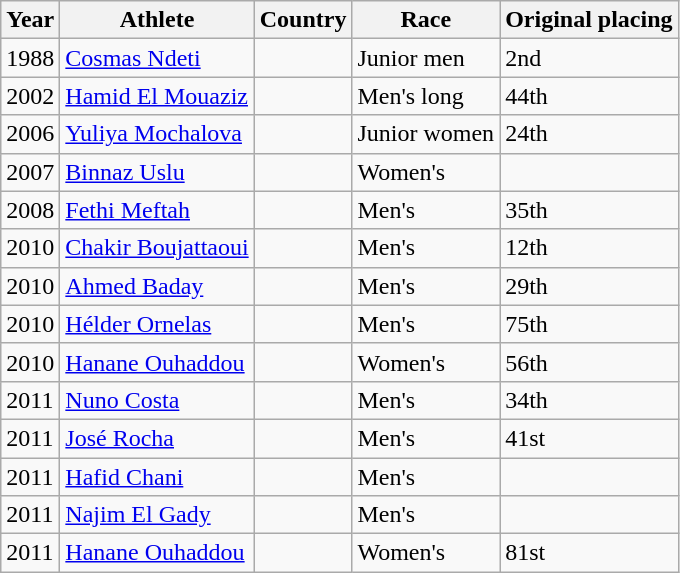<table class="wikitable sortable">
<tr>
<th>Year</th>
<th>Athlete</th>
<th>Country</th>
<th>Race</th>
<th>Original placing</th>
</tr>
<tr>
<td>1988</td>
<td><a href='#'>Cosmas Ndeti</a></td>
<td></td>
<td>Junior men</td>
<td>2nd</td>
</tr>
<tr>
<td>2002</td>
<td><a href='#'>Hamid El Mouaziz</a></td>
<td></td>
<td>Men's long</td>
<td>44th</td>
</tr>
<tr>
<td>2006</td>
<td><a href='#'>Yuliya Mochalova</a></td>
<td></td>
<td>Junior women</td>
<td>24th</td>
</tr>
<tr>
<td>2007</td>
<td><a href='#'>Binnaz Uslu</a></td>
<td></td>
<td>Women's</td>
<td></td>
</tr>
<tr>
<td>2008</td>
<td><a href='#'>Fethi Meftah</a></td>
<td></td>
<td>Men's</td>
<td>35th</td>
</tr>
<tr>
<td>2010</td>
<td><a href='#'>Chakir Boujattaoui</a></td>
<td></td>
<td>Men's</td>
<td>12th</td>
</tr>
<tr>
<td>2010</td>
<td><a href='#'>Ahmed Baday</a></td>
<td></td>
<td>Men's</td>
<td>29th</td>
</tr>
<tr>
<td>2010</td>
<td><a href='#'>Hélder Ornelas</a></td>
<td></td>
<td>Men's</td>
<td>75th</td>
</tr>
<tr>
<td>2010</td>
<td><a href='#'>Hanane Ouhaddou</a></td>
<td></td>
<td>Women's</td>
<td>56th</td>
</tr>
<tr>
<td>2011</td>
<td><a href='#'>Nuno Costa</a></td>
<td></td>
<td>Men's</td>
<td>34th</td>
</tr>
<tr>
<td>2011</td>
<td><a href='#'>José Rocha</a></td>
<td></td>
<td>Men's</td>
<td>41st</td>
</tr>
<tr>
<td>2011</td>
<td><a href='#'>Hafid Chani</a></td>
<td></td>
<td>Men's</td>
<td></td>
</tr>
<tr>
<td>2011</td>
<td><a href='#'>Najim El Gady</a></td>
<td></td>
<td>Men's</td>
<td></td>
</tr>
<tr>
<td>2011</td>
<td><a href='#'>Hanane Ouhaddou</a></td>
<td></td>
<td>Women's</td>
<td>81st</td>
</tr>
</table>
